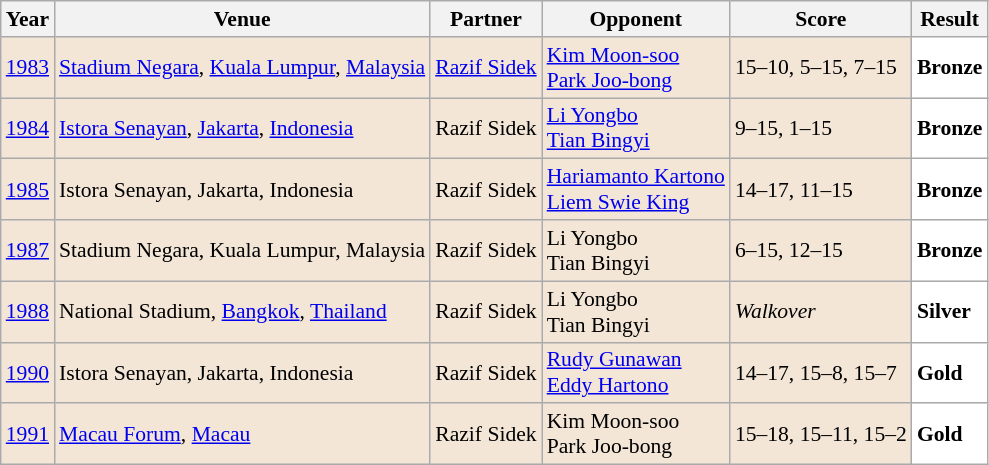<table class="sortable wikitable" style="font-size: 90%;">
<tr>
<th>Year</th>
<th>Venue</th>
<th>Partner</th>
<th>Opponent</th>
<th>Score</th>
<th>Result</th>
</tr>
<tr style="background:#F3E6D7">
<td align="center"><a href='#'>1983</a></td>
<td align="left"><a href='#'>Stadium Negara</a>, <a href='#'>Kuala Lumpur</a>, <a href='#'>Malaysia</a></td>
<td align="left"> <a href='#'>Razif Sidek</a></td>
<td align="left"> <a href='#'>Kim Moon-soo</a> <br>  <a href='#'>Park Joo-bong</a></td>
<td align="left">15–10, 5–15, 7–15</td>
<td style="text-align:left; background:white"> <strong>Bronze</strong></td>
</tr>
<tr style="background:#F3E6D7">
<td align="center"><a href='#'>1984</a></td>
<td align="left"><a href='#'>Istora Senayan</a>, <a href='#'>Jakarta</a>, <a href='#'>Indonesia</a></td>
<td align="left"> Razif Sidek</td>
<td align="left"> <a href='#'>Li Yongbo</a> <br>  <a href='#'>Tian Bingyi</a></td>
<td align="left">9–15, 1–15</td>
<td style="text-align:left; background:white"> <strong>Bronze</strong></td>
</tr>
<tr style="background:#F3E6D7">
<td align="center"><a href='#'>1985</a></td>
<td align="left">Istora Senayan, Jakarta, Indonesia</td>
<td align="left"> Razif Sidek</td>
<td align="left"> <a href='#'>Hariamanto Kartono</a> <br>  <a href='#'>Liem Swie King</a></td>
<td align="left">14–17, 11–15</td>
<td style="text-align:left; background:white"> <strong>Bronze</strong></td>
</tr>
<tr style="background:#F3E6D7">
<td align="center"><a href='#'>1987</a></td>
<td align="left">Stadium Negara, Kuala Lumpur, Malaysia</td>
<td align="left"> Razif Sidek</td>
<td align="left"> Li Yongbo <br>  Tian Bingyi</td>
<td align="left">6–15, 12–15</td>
<td style="text-align:left; background:white"> <strong>Bronze</strong></td>
</tr>
<tr style="background:#F3E6D7">
<td align="center"><a href='#'>1988</a></td>
<td align="left">National Stadium, <a href='#'>Bangkok</a>, <a href='#'>Thailand</a></td>
<td align="left"> Razif Sidek</td>
<td align="left"> Li Yongbo <br>  Tian Bingyi</td>
<td align="left"><em>Walkover</em></td>
<td style="text-align:left; background:white"> <strong>Silver</strong></td>
</tr>
<tr style="background:#F3E6D7">
<td align="center"><a href='#'>1990</a></td>
<td align="left">Istora Senayan, Jakarta, Indonesia</td>
<td align="left"> Razif Sidek</td>
<td align="left"> <a href='#'>Rudy Gunawan</a> <br>  <a href='#'>Eddy Hartono</a></td>
<td align="left">14–17, 15–8, 15–7</td>
<td style="text-align:left; background:white"> <strong>Gold</strong></td>
</tr>
<tr style="background:#F3E6D7">
<td align="center"><a href='#'>1991</a></td>
<td align="left"><a href='#'>Macau Forum</a>, <a href='#'>Macau</a></td>
<td align="left"> Razif Sidek</td>
<td align="left"> Kim Moon-soo <br>  Park Joo-bong</td>
<td align="left">15–18, 15–11, 15–2</td>
<td style="text-align:left; background:white"> <strong>Gold</strong></td>
</tr>
</table>
